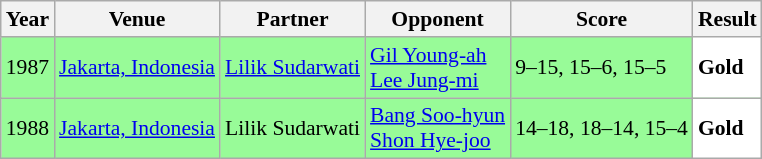<table class="sortable wikitable" style="font-size: 90%;">
<tr>
<th>Year</th>
<th>Venue</th>
<th>Partner</th>
<th>Opponent</th>
<th>Score</th>
<th>Result</th>
</tr>
<tr style="background:#98FB98">
<td align="center">1987</td>
<td align="left"><a href='#'>Jakarta, Indonesia</a></td>
<td align="left"> <a href='#'>Lilik Sudarwati</a></td>
<td align="left"> <a href='#'>Gil Young-ah</a> <br>  <a href='#'>Lee Jung-mi</a></td>
<td align="left">9–15, 15–6, 15–5</td>
<td style="text-align:left; background:white"> <strong>Gold</strong></td>
</tr>
<tr style="background:#98FB98">
<td align="center">1988</td>
<td align="left"><a href='#'>Jakarta, Indonesia</a></td>
<td align="left"> Lilik Sudarwati</td>
<td align="left"> <a href='#'>Bang Soo-hyun</a> <br>  <a href='#'>Shon Hye-joo</a></td>
<td align="left">14–18, 18–14, 15–4</td>
<td style="text-align:left; background:white"> <strong>Gold</strong></td>
</tr>
</table>
